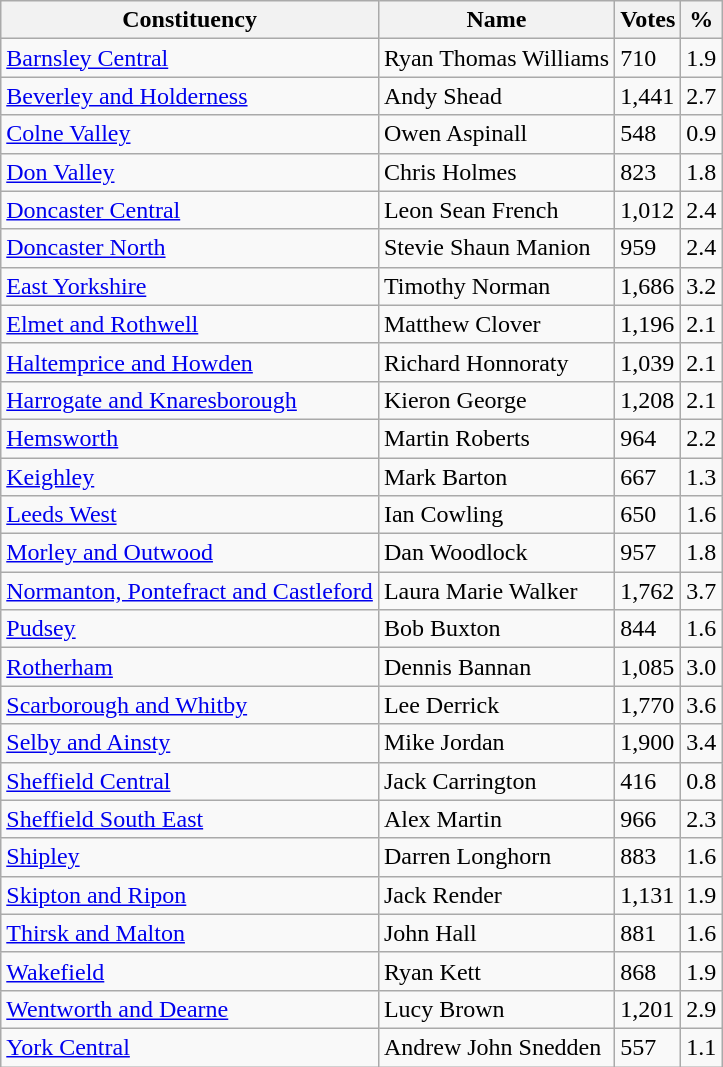<table class="wikitable sortable">
<tr>
<th>Constituency</th>
<th>Name</th>
<th>Votes</th>
<th>%</th>
</tr>
<tr>
<td><a href='#'>Barnsley Central</a></td>
<td>Ryan Thomas Williams</td>
<td>710</td>
<td>1.9</td>
</tr>
<tr>
<td><a href='#'>Beverley and Holderness</a></td>
<td>Andy Shead</td>
<td>1,441</td>
<td>2.7</td>
</tr>
<tr>
<td><a href='#'>Colne Valley</a></td>
<td>Owen Aspinall</td>
<td>548</td>
<td>0.9</td>
</tr>
<tr>
<td><a href='#'>Don Valley</a></td>
<td>Chris Holmes</td>
<td>823</td>
<td>1.8</td>
</tr>
<tr>
<td><a href='#'>Doncaster Central</a></td>
<td>Leon Sean French</td>
<td>1,012</td>
<td>2.4</td>
</tr>
<tr>
<td><a href='#'>Doncaster North</a></td>
<td>Stevie Shaun Manion</td>
<td>959</td>
<td>2.4</td>
</tr>
<tr>
<td><a href='#'>East Yorkshire</a></td>
<td>Timothy Norman</td>
<td>1,686</td>
<td>3.2</td>
</tr>
<tr>
<td><a href='#'>Elmet and Rothwell</a></td>
<td>Matthew Clover</td>
<td>1,196</td>
<td>2.1</td>
</tr>
<tr>
<td><a href='#'>Haltemprice and Howden</a></td>
<td>Richard Honnoraty</td>
<td>1,039</td>
<td>2.1</td>
</tr>
<tr>
<td><a href='#'>Harrogate and Knaresborough</a></td>
<td>Kieron George</td>
<td>1,208</td>
<td>2.1</td>
</tr>
<tr>
<td><a href='#'>Hemsworth</a></td>
<td>Martin Roberts</td>
<td>964</td>
<td>2.2</td>
</tr>
<tr>
<td><a href='#'>Keighley</a></td>
<td>Mark Barton</td>
<td>667</td>
<td>1.3</td>
</tr>
<tr>
<td><a href='#'>Leeds West</a></td>
<td>Ian Cowling</td>
<td>650</td>
<td>1.6</td>
</tr>
<tr>
<td><a href='#'>Morley and Outwood</a></td>
<td>Dan Woodlock</td>
<td>957</td>
<td>1.8</td>
</tr>
<tr>
<td><a href='#'>Normanton, Pontefract and Castleford</a></td>
<td>Laura Marie Walker</td>
<td>1,762</td>
<td>3.7</td>
</tr>
<tr>
<td><a href='#'>Pudsey</a></td>
<td>Bob Buxton</td>
<td>844</td>
<td>1.6</td>
</tr>
<tr>
<td><a href='#'>Rotherham</a></td>
<td>Dennis Bannan</td>
<td>1,085</td>
<td>3.0</td>
</tr>
<tr>
<td><a href='#'>Scarborough and Whitby</a></td>
<td>Lee Derrick</td>
<td>1,770</td>
<td>3.6</td>
</tr>
<tr>
<td><a href='#'>Selby and Ainsty</a></td>
<td>Mike Jordan</td>
<td>1,900</td>
<td>3.4</td>
</tr>
<tr>
<td><a href='#'>Sheffield Central</a></td>
<td>Jack Carrington</td>
<td>416</td>
<td>0.8</td>
</tr>
<tr>
<td><a href='#'>Sheffield South East</a></td>
<td>Alex Martin</td>
<td>966</td>
<td>2.3</td>
</tr>
<tr>
<td><a href='#'>Shipley</a></td>
<td>Darren Longhorn</td>
<td>883</td>
<td>1.6</td>
</tr>
<tr>
<td><a href='#'>Skipton and Ripon</a></td>
<td>Jack Render</td>
<td>1,131</td>
<td>1.9</td>
</tr>
<tr>
<td><a href='#'>Thirsk and Malton</a></td>
<td>John Hall</td>
<td>881</td>
<td>1.6</td>
</tr>
<tr>
<td><a href='#'>Wakefield</a></td>
<td>Ryan Kett</td>
<td>868</td>
<td>1.9</td>
</tr>
<tr>
<td><a href='#'>Wentworth and Dearne</a></td>
<td>Lucy Brown</td>
<td>1,201</td>
<td>2.9</td>
</tr>
<tr>
<td><a href='#'>York Central</a></td>
<td>Andrew John Snedden</td>
<td>557</td>
<td>1.1</td>
</tr>
</table>
